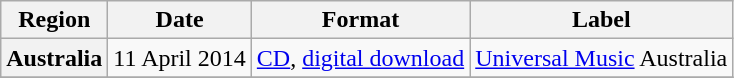<table class="wikitable plainrowheaders">
<tr>
<th scope="col">Region</th>
<th scope="col">Date</th>
<th scope="col">Format</th>
<th scope="col">Label</th>
</tr>
<tr>
<th scope="row">Australia</th>
<td>11 April 2014</td>
<td><a href='#'>CD</a>, <a href='#'>digital download</a></td>
<td><a href='#'>Universal Music</a> Australia</td>
</tr>
<tr>
</tr>
</table>
